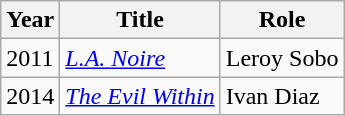<table class="wikitable sortable">
<tr>
<th>Year</th>
<th>Title</th>
<th>Role</th>
</tr>
<tr>
<td>2011</td>
<td><em><a href='#'>L.A. Noire</a></em></td>
<td>Leroy Sobo</td>
</tr>
<tr>
<td>2014</td>
<td><em><a href='#'>The Evil Within</a></em></td>
<td>Ivan Diaz</td>
</tr>
</table>
